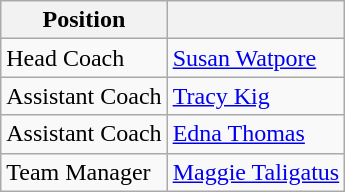<table class="wikitable">
<tr>
<th>Position</th>
<th></th>
</tr>
<tr>
<td>Head Coach</td>
<td> <a href='#'>Susan Watpore</a></td>
</tr>
<tr>
<td>Assistant Coach</td>
<td> <a href='#'>Tracy Kig</a></td>
</tr>
<tr>
<td>Assistant Coach</td>
<td> <a href='#'>Edna Thomas</a></td>
</tr>
<tr>
<td>Team Manager</td>
<td> <a href='#'>Maggie Taligatus</a></td>
</tr>
</table>
